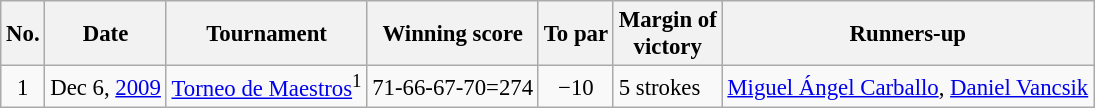<table class="wikitable" style="font-size:95%;">
<tr>
<th>No.</th>
<th>Date</th>
<th>Tournament</th>
<th>Winning score</th>
<th>To par</th>
<th>Margin of<br>victory</th>
<th>Runners-up</th>
</tr>
<tr>
<td align=center>1</td>
<td align=right>Dec 6, <a href='#'>2009</a></td>
<td><a href='#'>Torneo de Maestros</a><sup>1</sup></td>
<td align=right>71-66-67-70=274</td>
<td align=center>−10</td>
<td>5 strokes</td>
<td> <a href='#'>Miguel Ángel Carballo</a>,  <a href='#'>Daniel Vancsik</a></td>
</tr>
</table>
